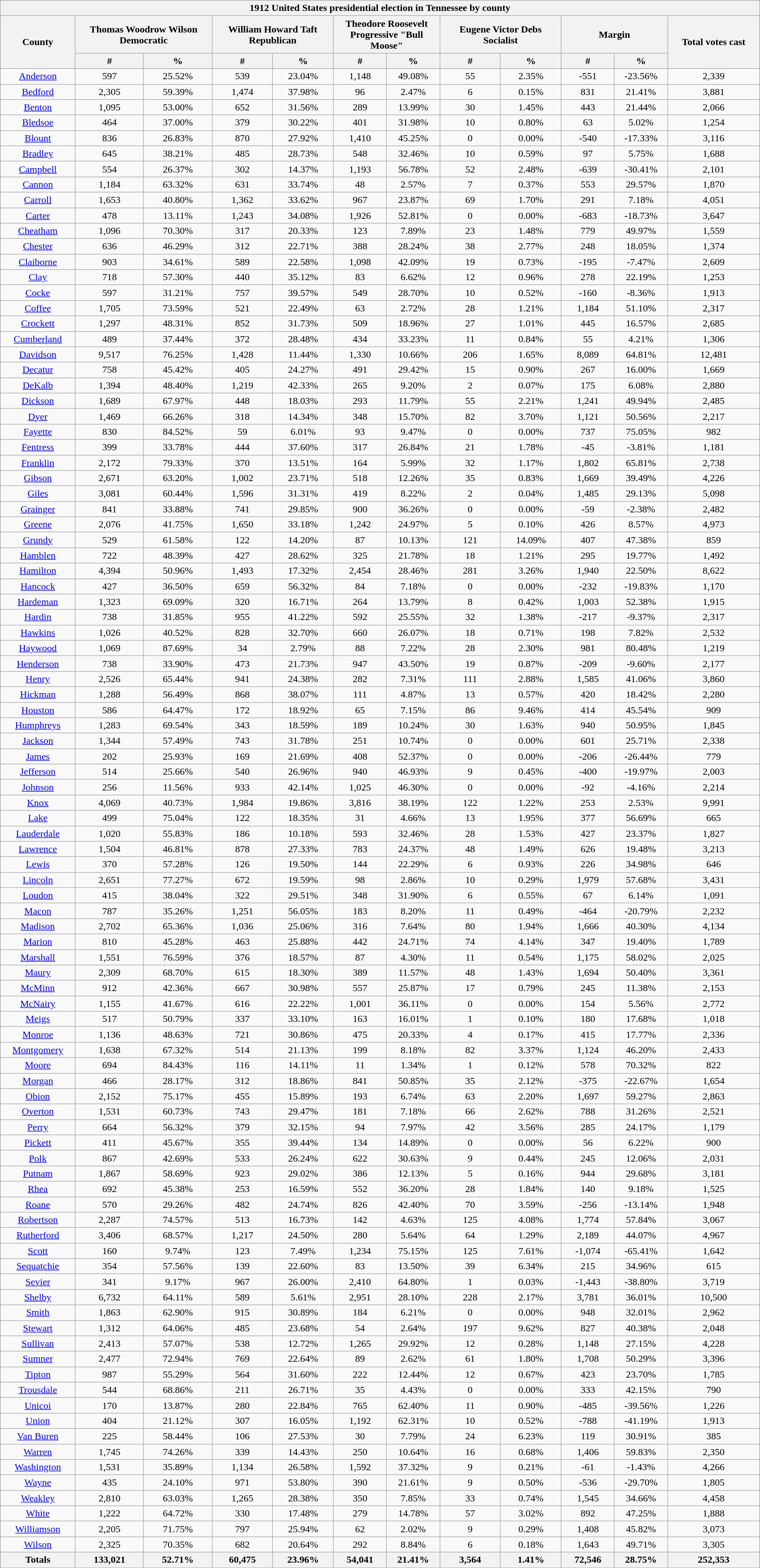<table class="wikitable sortable mw-collapsible mw-collapsed">
<tr>
<th colspan="12">1912 United States presidential election in Tennessee by county</th>
</tr>
<tr>
<th rowspan="2">County</th>
<th colspan="2">Thomas Woodrow Wilson<br>Democratic</th>
<th colspan="2">William Howard Taft<br>Republican</th>
<th colspan="2">Theodore Roosevelt<br>Progressive "Bull Moose"</th>
<th colspan="2">Eugene Victor Debs<br>Socialist</th>
<th colspan="2">Margin</th>
<th rowspan="2">Total votes cast</th>
</tr>
<tr bgcolor="lightgrey">
<th width="9%" data-sort-type="number">#</th>
<th width="9%" data-sort-type="number">%</th>
<th width="8%" data-sort-type="number">#</th>
<th width="8%" data-sort-type="number">%</th>
<th width="7%" data-sort-type="number">#</th>
<th width="7%" data-sort-type="number">%</th>
<th width="8%" data-sort-type="number">#</th>
<th width="8%" data-sort-type="number">%</th>
<th width="7%" data-sort-type="number">#</th>
<th width="7%" data-sort-type="number">%</th>
</tr>
<tr style="text-align:center;">
<td><a href='#'>Anderson</a></td>
<td>597</td>
<td>25.52%</td>
<td>539</td>
<td>23.04%</td>
<td>1,148</td>
<td>49.08%</td>
<td>55</td>
<td>2.35%</td>
<td>-551</td>
<td>-23.56%</td>
<td>2,339</td>
</tr>
<tr style="text-align:center;">
<td><a href='#'>Bedford</a></td>
<td>2,305</td>
<td>59.39%</td>
<td>1,474</td>
<td>37.98%</td>
<td>96</td>
<td>2.47%</td>
<td>6</td>
<td>0.15%</td>
<td>831</td>
<td>21.41%</td>
<td>3,881</td>
</tr>
<tr style="text-align:center;">
<td><a href='#'>Benton</a></td>
<td>1,095</td>
<td>53.00%</td>
<td>652</td>
<td>31.56%</td>
<td>289</td>
<td>13.99%</td>
<td>30</td>
<td>1.45%</td>
<td>443</td>
<td>21.44%</td>
<td>2,066</td>
</tr>
<tr style="text-align:center;">
<td><a href='#'>Bledsoe</a></td>
<td>464</td>
<td>37.00%</td>
<td>379</td>
<td>30.22%</td>
<td>401</td>
<td>31.98%</td>
<td>10</td>
<td>0.80%</td>
<td>63</td>
<td>5.02%</td>
<td>1,254</td>
</tr>
<tr style="text-align:center;">
<td><a href='#'>Blount</a></td>
<td>836</td>
<td>26.83%</td>
<td>870</td>
<td>27.92%</td>
<td>1,410</td>
<td>45.25%</td>
<td>0</td>
<td>0.00%</td>
<td>-540</td>
<td>-17.33%</td>
<td>3,116</td>
</tr>
<tr style="text-align:center;">
<td><a href='#'>Bradley</a></td>
<td>645</td>
<td>38.21%</td>
<td>485</td>
<td>28.73%</td>
<td>548</td>
<td>32.46%</td>
<td>10</td>
<td>0.59%</td>
<td>97</td>
<td>5.75%</td>
<td>1,688</td>
</tr>
<tr style="text-align:center;">
<td><a href='#'>Campbell</a></td>
<td>554</td>
<td>26.37%</td>
<td>302</td>
<td>14.37%</td>
<td>1,193</td>
<td>56.78%</td>
<td>52</td>
<td>2.48%</td>
<td>-639</td>
<td>-30.41%</td>
<td>2,101</td>
</tr>
<tr style="text-align:center;">
<td><a href='#'>Cannon</a></td>
<td>1,184</td>
<td>63.32%</td>
<td>631</td>
<td>33.74%</td>
<td>48</td>
<td>2.57%</td>
<td>7</td>
<td>0.37%</td>
<td>553</td>
<td>29.57%</td>
<td>1,870</td>
</tr>
<tr style="text-align:center;">
<td><a href='#'>Carroll</a></td>
<td>1,653</td>
<td>40.80%</td>
<td>1,362</td>
<td>33.62%</td>
<td>967</td>
<td>23.87%</td>
<td>69</td>
<td>1.70%</td>
<td>291</td>
<td>7.18%</td>
<td>4,051</td>
</tr>
<tr style="text-align:center;">
<td><a href='#'>Carter</a></td>
<td>478</td>
<td>13.11%</td>
<td>1,243</td>
<td>34.08%</td>
<td>1,926</td>
<td>52.81%</td>
<td>0</td>
<td>0.00%</td>
<td>-683</td>
<td>-18.73%</td>
<td>3,647</td>
</tr>
<tr style="text-align:center;">
<td><a href='#'>Cheatham</a></td>
<td>1,096</td>
<td>70.30%</td>
<td>317</td>
<td>20.33%</td>
<td>123</td>
<td>7.89%</td>
<td>23</td>
<td>1.48%</td>
<td>779</td>
<td>49.97%</td>
<td>1,559</td>
</tr>
<tr style="text-align:center;">
<td><a href='#'>Chester</a></td>
<td>636</td>
<td>46.29%</td>
<td>312</td>
<td>22.71%</td>
<td>388</td>
<td>28.24%</td>
<td>38</td>
<td>2.77%</td>
<td>248</td>
<td>18.05%</td>
<td>1,374</td>
</tr>
<tr style="text-align:center;">
<td><a href='#'>Claiborne</a></td>
<td>903</td>
<td>34.61%</td>
<td>589</td>
<td>22.58%</td>
<td>1,098</td>
<td>42.09%</td>
<td>19</td>
<td>0.73%</td>
<td>-195</td>
<td>-7.47%</td>
<td>2,609</td>
</tr>
<tr style="text-align:center;">
<td><a href='#'>Clay</a></td>
<td>718</td>
<td>57.30%</td>
<td>440</td>
<td>35.12%</td>
<td>83</td>
<td>6.62%</td>
<td>12</td>
<td>0.96%</td>
<td>278</td>
<td>22.19%</td>
<td>1,253</td>
</tr>
<tr style="text-align:center;">
<td><a href='#'>Cocke</a></td>
<td>597</td>
<td>31.21%</td>
<td>757</td>
<td>39.57%</td>
<td>549</td>
<td>28.70%</td>
<td>10</td>
<td>0.52%</td>
<td>-160</td>
<td>-8.36%</td>
<td>1,913</td>
</tr>
<tr style="text-align:center;">
<td><a href='#'>Coffee</a></td>
<td>1,705</td>
<td>73.59%</td>
<td>521</td>
<td>22.49%</td>
<td>63</td>
<td>2.72%</td>
<td>28</td>
<td>1.21%</td>
<td>1,184</td>
<td>51.10%</td>
<td>2,317</td>
</tr>
<tr style="text-align:center;">
<td><a href='#'>Crockett</a></td>
<td>1,297</td>
<td>48.31%</td>
<td>852</td>
<td>31.73%</td>
<td>509</td>
<td>18.96%</td>
<td>27</td>
<td>1.01%</td>
<td>445</td>
<td>16.57%</td>
<td>2,685</td>
</tr>
<tr style="text-align:center;">
<td><a href='#'>Cumberland</a></td>
<td>489</td>
<td>37.44%</td>
<td>372</td>
<td>28.48%</td>
<td>434</td>
<td>33.23%</td>
<td>11</td>
<td>0.84%</td>
<td>55</td>
<td>4.21%</td>
<td>1,306</td>
</tr>
<tr style="text-align:center;">
<td><a href='#'>Davidson</a></td>
<td>9,517</td>
<td>76.25%</td>
<td>1,428</td>
<td>11.44%</td>
<td>1,330</td>
<td>10.66%</td>
<td>206</td>
<td>1.65%</td>
<td>8,089</td>
<td>64.81%</td>
<td>12,481</td>
</tr>
<tr style="text-align:center;">
<td><a href='#'>Decatur</a></td>
<td>758</td>
<td>45.42%</td>
<td>405</td>
<td>24.27%</td>
<td>491</td>
<td>29.42%</td>
<td>15</td>
<td>0.90%</td>
<td>267</td>
<td>16.00%</td>
<td>1,669</td>
</tr>
<tr style="text-align:center;">
<td><a href='#'>DeKalb</a></td>
<td>1,394</td>
<td>48.40%</td>
<td>1,219</td>
<td>42.33%</td>
<td>265</td>
<td>9.20%</td>
<td>2</td>
<td>0.07%</td>
<td>175</td>
<td>6.08%</td>
<td>2,880</td>
</tr>
<tr style="text-align:center;">
<td><a href='#'>Dickson</a></td>
<td>1,689</td>
<td>67.97%</td>
<td>448</td>
<td>18.03%</td>
<td>293</td>
<td>11.79%</td>
<td>55</td>
<td>2.21%</td>
<td>1,241</td>
<td>49.94%</td>
<td>2,485</td>
</tr>
<tr style="text-align:center;">
<td><a href='#'>Dyer</a></td>
<td>1,469</td>
<td>66.26%</td>
<td>318</td>
<td>14.34%</td>
<td>348</td>
<td>15.70%</td>
<td>82</td>
<td>3.70%</td>
<td>1,121</td>
<td>50.56%</td>
<td>2,217</td>
</tr>
<tr style="text-align:center;">
<td><a href='#'>Fayette</a></td>
<td>830</td>
<td>84.52%</td>
<td>59</td>
<td>6.01%</td>
<td>93</td>
<td>9.47%</td>
<td>0</td>
<td>0.00%</td>
<td>737</td>
<td>75.05%</td>
<td>982</td>
</tr>
<tr style="text-align:center;">
<td><a href='#'>Fentress</a></td>
<td>399</td>
<td>33.78%</td>
<td>444</td>
<td>37.60%</td>
<td>317</td>
<td>26.84%</td>
<td>21</td>
<td>1.78%</td>
<td>-45</td>
<td>-3.81%</td>
<td>1,181</td>
</tr>
<tr style="text-align:center;">
<td><a href='#'>Franklin</a></td>
<td>2,172</td>
<td>79.33%</td>
<td>370</td>
<td>13.51%</td>
<td>164</td>
<td>5.99%</td>
<td>32</td>
<td>1.17%</td>
<td>1,802</td>
<td>65.81%</td>
<td>2,738</td>
</tr>
<tr style="text-align:center;">
<td><a href='#'>Gibson</a></td>
<td>2,671</td>
<td>63.20%</td>
<td>1,002</td>
<td>23.71%</td>
<td>518</td>
<td>12.26%</td>
<td>35</td>
<td>0.83%</td>
<td>1,669</td>
<td>39.49%</td>
<td>4,226</td>
</tr>
<tr style="text-align:center;">
<td><a href='#'>Giles</a></td>
<td>3,081</td>
<td>60.44%</td>
<td>1,596</td>
<td>31.31%</td>
<td>419</td>
<td>8.22%</td>
<td>2</td>
<td>0.04%</td>
<td>1,485</td>
<td>29.13%</td>
<td>5,098</td>
</tr>
<tr style="text-align:center;">
<td><a href='#'>Grainger</a></td>
<td>841</td>
<td>33.88%</td>
<td>741</td>
<td>29.85%</td>
<td>900</td>
<td>36.26%</td>
<td>0</td>
<td>0.00%</td>
<td>-59</td>
<td>-2.38%</td>
<td>2,482</td>
</tr>
<tr style="text-align:center;">
<td><a href='#'>Greene</a></td>
<td>2,076</td>
<td>41.75%</td>
<td>1,650</td>
<td>33.18%</td>
<td>1,242</td>
<td>24.97%</td>
<td>5</td>
<td>0.10%</td>
<td>426</td>
<td>8.57%</td>
<td>4,973</td>
</tr>
<tr style="text-align:center;">
<td><a href='#'>Grundy</a></td>
<td>529</td>
<td>61.58%</td>
<td>122</td>
<td>14.20%</td>
<td>87</td>
<td>10.13%</td>
<td>121</td>
<td>14.09%</td>
<td>407</td>
<td>47.38%</td>
<td>859</td>
</tr>
<tr style="text-align:center;">
<td><a href='#'>Hamblen</a></td>
<td>722</td>
<td>48.39%</td>
<td>427</td>
<td>28.62%</td>
<td>325</td>
<td>21.78%</td>
<td>18</td>
<td>1.21%</td>
<td>295</td>
<td>19.77%</td>
<td>1,492</td>
</tr>
<tr style="text-align:center;">
<td><a href='#'>Hamilton</a></td>
<td>4,394</td>
<td>50.96%</td>
<td>1,493</td>
<td>17.32%</td>
<td>2,454</td>
<td>28.46%</td>
<td>281</td>
<td>3.26%</td>
<td>1,940</td>
<td>22.50%</td>
<td>8,622</td>
</tr>
<tr style="text-align:center;">
<td><a href='#'>Hancock</a></td>
<td>427</td>
<td>36.50%</td>
<td>659</td>
<td>56.32%</td>
<td>84</td>
<td>7.18%</td>
<td>0</td>
<td>0.00%</td>
<td>-232</td>
<td>-19.83%</td>
<td>1,170</td>
</tr>
<tr style="text-align:center;">
<td><a href='#'>Hardeman</a></td>
<td>1,323</td>
<td>69.09%</td>
<td>320</td>
<td>16.71%</td>
<td>264</td>
<td>13.79%</td>
<td>8</td>
<td>0.42%</td>
<td>1,003</td>
<td>52.38%</td>
<td>1,915</td>
</tr>
<tr style="text-align:center;">
<td><a href='#'>Hardin</a></td>
<td>738</td>
<td>31.85%</td>
<td>955</td>
<td>41.22%</td>
<td>592</td>
<td>25.55%</td>
<td>32</td>
<td>1.38%</td>
<td>-217</td>
<td>-9.37%</td>
<td>2,317</td>
</tr>
<tr style="text-align:center;">
<td><a href='#'>Hawkins</a></td>
<td>1,026</td>
<td>40.52%</td>
<td>828</td>
<td>32.70%</td>
<td>660</td>
<td>26.07%</td>
<td>18</td>
<td>0.71%</td>
<td>198</td>
<td>7.82%</td>
<td>2,532</td>
</tr>
<tr style="text-align:center;">
<td><a href='#'>Haywood</a></td>
<td>1,069</td>
<td>87.69%</td>
<td>34</td>
<td>2.79%</td>
<td>88</td>
<td>7.22%</td>
<td>28</td>
<td>2.30%</td>
<td>981</td>
<td>80.48%</td>
<td>1,219</td>
</tr>
<tr style="text-align:center;">
<td><a href='#'>Henderson</a></td>
<td>738</td>
<td>33.90%</td>
<td>473</td>
<td>21.73%</td>
<td>947</td>
<td>43.50%</td>
<td>19</td>
<td>0.87%</td>
<td>-209</td>
<td>-9.60%</td>
<td>2,177</td>
</tr>
<tr style="text-align:center;">
<td><a href='#'>Henry</a></td>
<td>2,526</td>
<td>65.44%</td>
<td>941</td>
<td>24.38%</td>
<td>282</td>
<td>7.31%</td>
<td>111</td>
<td>2.88%</td>
<td>1,585</td>
<td>41.06%</td>
<td>3,860</td>
</tr>
<tr style="text-align:center;">
<td><a href='#'>Hickman</a></td>
<td>1,288</td>
<td>56.49%</td>
<td>868</td>
<td>38.07%</td>
<td>111</td>
<td>4.87%</td>
<td>13</td>
<td>0.57%</td>
<td>420</td>
<td>18.42%</td>
<td>2,280</td>
</tr>
<tr style="text-align:center;">
<td><a href='#'>Houston</a></td>
<td>586</td>
<td>64.47%</td>
<td>172</td>
<td>18.92%</td>
<td>65</td>
<td>7.15%</td>
<td>86</td>
<td>9.46%</td>
<td>414</td>
<td>45.54%</td>
<td>909</td>
</tr>
<tr style="text-align:center;">
<td><a href='#'>Humphreys</a></td>
<td>1,283</td>
<td>69.54%</td>
<td>343</td>
<td>18.59%</td>
<td>189</td>
<td>10.24%</td>
<td>30</td>
<td>1.63%</td>
<td>940</td>
<td>50.95%</td>
<td>1,845</td>
</tr>
<tr style="text-align:center;">
<td><a href='#'>Jackson</a></td>
<td>1,344</td>
<td>57.49%</td>
<td>743</td>
<td>31.78%</td>
<td>251</td>
<td>10.74%</td>
<td>0</td>
<td>0.00%</td>
<td>601</td>
<td>25.71%</td>
<td>2,338</td>
</tr>
<tr style="text-align:center;">
<td><a href='#'>James</a></td>
<td>202</td>
<td>25.93%</td>
<td>169</td>
<td>21.69%</td>
<td>408</td>
<td>52.37%</td>
<td>0</td>
<td>0.00%</td>
<td>-206</td>
<td>-26.44%</td>
<td>779</td>
</tr>
<tr style="text-align:center;">
<td><a href='#'>Jefferson</a></td>
<td>514</td>
<td>25.66%</td>
<td>540</td>
<td>26.96%</td>
<td>940</td>
<td>46.93%</td>
<td>9</td>
<td>0.45%</td>
<td>-400</td>
<td>-19.97%</td>
<td>2,003</td>
</tr>
<tr style="text-align:center;">
<td><a href='#'>Johnson</a></td>
<td>256</td>
<td>11.56%</td>
<td>933</td>
<td>42.14%</td>
<td>1,025</td>
<td>46.30%</td>
<td>0</td>
<td>0.00%</td>
<td>-92</td>
<td>-4.16%</td>
<td>2,214</td>
</tr>
<tr style="text-align:center;">
<td><a href='#'>Knox</a></td>
<td>4,069</td>
<td>40.73%</td>
<td>1,984</td>
<td>19.86%</td>
<td>3,816</td>
<td>38.19%</td>
<td>122</td>
<td>1.22%</td>
<td>253</td>
<td>2.53%</td>
<td>9,991</td>
</tr>
<tr style="text-align:center;">
<td><a href='#'>Lake</a></td>
<td>499</td>
<td>75.04%</td>
<td>122</td>
<td>18.35%</td>
<td>31</td>
<td>4.66%</td>
<td>13</td>
<td>1.95%</td>
<td>377</td>
<td>56.69%</td>
<td>665</td>
</tr>
<tr style="text-align:center;">
<td><a href='#'>Lauderdale</a></td>
<td>1,020</td>
<td>55.83%</td>
<td>186</td>
<td>10.18%</td>
<td>593</td>
<td>32.46%</td>
<td>28</td>
<td>1.53%</td>
<td>427</td>
<td>23.37%</td>
<td>1,827</td>
</tr>
<tr style="text-align:center;">
<td><a href='#'>Lawrence</a></td>
<td>1,504</td>
<td>46.81%</td>
<td>878</td>
<td>27.33%</td>
<td>783</td>
<td>24.37%</td>
<td>48</td>
<td>1.49%</td>
<td>626</td>
<td>19.48%</td>
<td>3,213</td>
</tr>
<tr style="text-align:center;">
<td><a href='#'>Lewis</a></td>
<td>370</td>
<td>57.28%</td>
<td>126</td>
<td>19.50%</td>
<td>144</td>
<td>22.29%</td>
<td>6</td>
<td>0.93%</td>
<td>226</td>
<td>34.98%</td>
<td>646</td>
</tr>
<tr style="text-align:center;">
<td><a href='#'>Lincoln</a></td>
<td>2,651</td>
<td>77.27%</td>
<td>672</td>
<td>19.59%</td>
<td>98</td>
<td>2.86%</td>
<td>10</td>
<td>0.29%</td>
<td>1,979</td>
<td>57.68%</td>
<td>3,431</td>
</tr>
<tr style="text-align:center;">
<td><a href='#'>Loudon</a></td>
<td>415</td>
<td>38.04%</td>
<td>322</td>
<td>29.51%</td>
<td>348</td>
<td>31.90%</td>
<td>6</td>
<td>0.55%</td>
<td>67</td>
<td>6.14%</td>
<td>1,091</td>
</tr>
<tr style="text-align:center;">
<td><a href='#'>Macon</a></td>
<td>787</td>
<td>35.26%</td>
<td>1,251</td>
<td>56.05%</td>
<td>183</td>
<td>8.20%</td>
<td>11</td>
<td>0.49%</td>
<td>-464</td>
<td>-20.79%</td>
<td>2,232</td>
</tr>
<tr style="text-align:center;">
<td><a href='#'>Madison</a></td>
<td>2,702</td>
<td>65.36%</td>
<td>1,036</td>
<td>25.06%</td>
<td>316</td>
<td>7.64%</td>
<td>80</td>
<td>1.94%</td>
<td>1,666</td>
<td>40.30%</td>
<td>4,134</td>
</tr>
<tr style="text-align:center;">
<td><a href='#'>Marion</a></td>
<td>810</td>
<td>45.28%</td>
<td>463</td>
<td>25.88%</td>
<td>442</td>
<td>24.71%</td>
<td>74</td>
<td>4.14%</td>
<td>347</td>
<td>19.40%</td>
<td>1,789</td>
</tr>
<tr style="text-align:center;">
<td><a href='#'>Marshall</a></td>
<td>1,551</td>
<td>76.59%</td>
<td>376</td>
<td>18.57%</td>
<td>87</td>
<td>4.30%</td>
<td>11</td>
<td>0.54%</td>
<td>1,175</td>
<td>58.02%</td>
<td>2,025</td>
</tr>
<tr style="text-align:center;">
<td><a href='#'>Maury</a></td>
<td>2,309</td>
<td>68.70%</td>
<td>615</td>
<td>18.30%</td>
<td>389</td>
<td>11.57%</td>
<td>48</td>
<td>1.43%</td>
<td>1,694</td>
<td>50.40%</td>
<td>3,361</td>
</tr>
<tr style="text-align:center;">
<td><a href='#'>McMinn</a></td>
<td>912</td>
<td>42.36%</td>
<td>667</td>
<td>30.98%</td>
<td>557</td>
<td>25.87%</td>
<td>17</td>
<td>0.79%</td>
<td>245</td>
<td>11.38%</td>
<td>2,153</td>
</tr>
<tr style="text-align:center;">
<td><a href='#'>McNairy</a></td>
<td>1,155</td>
<td>41.67%</td>
<td>616</td>
<td>22.22%</td>
<td>1,001</td>
<td>36.11%</td>
<td>0</td>
<td>0.00%</td>
<td>154</td>
<td>5.56%</td>
<td>2,772</td>
</tr>
<tr style="text-align:center;">
<td><a href='#'>Meigs</a></td>
<td>517</td>
<td>50.79%</td>
<td>337</td>
<td>33.10%</td>
<td>163</td>
<td>16.01%</td>
<td>1</td>
<td>0.10%</td>
<td>180</td>
<td>17.68%</td>
<td>1,018</td>
</tr>
<tr style="text-align:center;">
<td><a href='#'>Monroe</a></td>
<td>1,136</td>
<td>48.63%</td>
<td>721</td>
<td>30.86%</td>
<td>475</td>
<td>20.33%</td>
<td>4</td>
<td>0.17%</td>
<td>415</td>
<td>17.77%</td>
<td>2,336</td>
</tr>
<tr style="text-align:center;">
<td><a href='#'>Montgomery</a></td>
<td>1,638</td>
<td>67.32%</td>
<td>514</td>
<td>21.13%</td>
<td>199</td>
<td>8.18%</td>
<td>82</td>
<td>3.37%</td>
<td>1,124</td>
<td>46.20%</td>
<td>2,433</td>
</tr>
<tr style="text-align:center;">
<td><a href='#'>Moore</a></td>
<td>694</td>
<td>84.43%</td>
<td>116</td>
<td>14.11%</td>
<td>11</td>
<td>1.34%</td>
<td>1</td>
<td>0.12%</td>
<td>578</td>
<td>70.32%</td>
<td>822</td>
</tr>
<tr style="text-align:center;">
<td><a href='#'>Morgan</a></td>
<td>466</td>
<td>28.17%</td>
<td>312</td>
<td>18.86%</td>
<td>841</td>
<td>50.85%</td>
<td>35</td>
<td>2.12%</td>
<td>-375</td>
<td>-22.67%</td>
<td>1,654</td>
</tr>
<tr style="text-align:center;">
<td><a href='#'>Obion</a></td>
<td>2,152</td>
<td>75.17%</td>
<td>455</td>
<td>15.89%</td>
<td>193</td>
<td>6.74%</td>
<td>63</td>
<td>2.20%</td>
<td>1,697</td>
<td>59.27%</td>
<td>2,863</td>
</tr>
<tr style="text-align:center;">
<td><a href='#'>Overton</a></td>
<td>1,531</td>
<td>60.73%</td>
<td>743</td>
<td>29.47%</td>
<td>181</td>
<td>7.18%</td>
<td>66</td>
<td>2.62%</td>
<td>788</td>
<td>31.26%</td>
<td>2,521</td>
</tr>
<tr style="text-align:center;">
<td><a href='#'>Perry</a></td>
<td>664</td>
<td>56.32%</td>
<td>379</td>
<td>32.15%</td>
<td>94</td>
<td>7.97%</td>
<td>42</td>
<td>3.56%</td>
<td>285</td>
<td>24.17%</td>
<td>1,179</td>
</tr>
<tr style="text-align:center;">
<td><a href='#'>Pickett</a></td>
<td>411</td>
<td>45.67%</td>
<td>355</td>
<td>39.44%</td>
<td>134</td>
<td>14.89%</td>
<td>0</td>
<td>0.00%</td>
<td>56</td>
<td>6.22%</td>
<td>900</td>
</tr>
<tr style="text-align:center;">
<td><a href='#'>Polk</a></td>
<td>867</td>
<td>42.69%</td>
<td>533</td>
<td>26.24%</td>
<td>622</td>
<td>30.63%</td>
<td>9</td>
<td>0.44%</td>
<td>245</td>
<td>12.06%</td>
<td>2,031</td>
</tr>
<tr style="text-align:center;">
<td><a href='#'>Putnam</a></td>
<td>1,867</td>
<td>58.69%</td>
<td>923</td>
<td>29.02%</td>
<td>386</td>
<td>12.13%</td>
<td>5</td>
<td>0.16%</td>
<td>944</td>
<td>29.68%</td>
<td>3,181</td>
</tr>
<tr style="text-align:center;">
<td><a href='#'>Rhea</a></td>
<td>692</td>
<td>45.38%</td>
<td>253</td>
<td>16.59%</td>
<td>552</td>
<td>36.20%</td>
<td>28</td>
<td>1.84%</td>
<td>140</td>
<td>9.18%</td>
<td>1,525</td>
</tr>
<tr style="text-align:center;">
<td><a href='#'>Roane</a></td>
<td>570</td>
<td>29.26%</td>
<td>482</td>
<td>24.74%</td>
<td>826</td>
<td>42.40%</td>
<td>70</td>
<td>3.59%</td>
<td>-256</td>
<td>-13.14%</td>
<td>1,948</td>
</tr>
<tr style="text-align:center;">
<td><a href='#'>Robertson</a></td>
<td>2,287</td>
<td>74.57%</td>
<td>513</td>
<td>16.73%</td>
<td>142</td>
<td>4.63%</td>
<td>125</td>
<td>4.08%</td>
<td>1,774</td>
<td>57.84%</td>
<td>3,067</td>
</tr>
<tr style="text-align:center;">
<td><a href='#'>Rutherford</a></td>
<td>3,406</td>
<td>68.57%</td>
<td>1,217</td>
<td>24.50%</td>
<td>280</td>
<td>5.64%</td>
<td>64</td>
<td>1.29%</td>
<td>2,189</td>
<td>44.07%</td>
<td>4,967</td>
</tr>
<tr style="text-align:center;">
<td><a href='#'>Scott</a></td>
<td>160</td>
<td>9.74%</td>
<td>123</td>
<td>7.49%</td>
<td>1,234</td>
<td>75.15%</td>
<td>125</td>
<td>7.61%</td>
<td>-1,074</td>
<td>-65.41%</td>
<td>1,642</td>
</tr>
<tr style="text-align:center;">
<td><a href='#'>Sequatchie</a></td>
<td>354</td>
<td>57.56%</td>
<td>139</td>
<td>22.60%</td>
<td>83</td>
<td>13.50%</td>
<td>39</td>
<td>6.34%</td>
<td>215</td>
<td>34.96%</td>
<td>615</td>
</tr>
<tr style="text-align:center;">
<td><a href='#'>Sevier</a></td>
<td>341</td>
<td>9.17%</td>
<td>967</td>
<td>26.00%</td>
<td>2,410</td>
<td>64.80%</td>
<td>1</td>
<td>0.03%</td>
<td>-1,443</td>
<td>-38.80%</td>
<td>3,719</td>
</tr>
<tr style="text-align:center;">
<td><a href='#'>Shelby</a></td>
<td>6,732</td>
<td>64.11%</td>
<td>589</td>
<td>5.61%</td>
<td>2,951</td>
<td>28.10%</td>
<td>228</td>
<td>2.17%</td>
<td>3,781</td>
<td>36.01%</td>
<td>10,500</td>
</tr>
<tr style="text-align:center;">
<td><a href='#'>Smith</a></td>
<td>1,863</td>
<td>62.90%</td>
<td>915</td>
<td>30.89%</td>
<td>184</td>
<td>6.21%</td>
<td>0</td>
<td>0.00%</td>
<td>948</td>
<td>32.01%</td>
<td>2,962</td>
</tr>
<tr style="text-align:center;">
<td><a href='#'>Stewart</a></td>
<td>1,312</td>
<td>64.06%</td>
<td>485</td>
<td>23.68%</td>
<td>54</td>
<td>2.64%</td>
<td>197</td>
<td>9.62%</td>
<td>827</td>
<td>40.38%</td>
<td>2,048</td>
</tr>
<tr style="text-align:center;">
<td><a href='#'>Sullivan</a></td>
<td>2,413</td>
<td>57.07%</td>
<td>538</td>
<td>12.72%</td>
<td>1,265</td>
<td>29.92%</td>
<td>12</td>
<td>0.28%</td>
<td>1,148</td>
<td>27.15%</td>
<td>4,228</td>
</tr>
<tr style="text-align:center;">
<td><a href='#'>Sumner</a></td>
<td>2,477</td>
<td>72.94%</td>
<td>769</td>
<td>22.64%</td>
<td>89</td>
<td>2.62%</td>
<td>61</td>
<td>1.80%</td>
<td>1,708</td>
<td>50.29%</td>
<td>3,396</td>
</tr>
<tr style="text-align:center;">
<td><a href='#'>Tipton</a></td>
<td>987</td>
<td>55.29%</td>
<td>564</td>
<td>31.60%</td>
<td>222</td>
<td>12.44%</td>
<td>12</td>
<td>0.67%</td>
<td>423</td>
<td>23.70%</td>
<td>1,785</td>
</tr>
<tr style="text-align:center;">
<td><a href='#'>Trousdale</a></td>
<td>544</td>
<td>68.86%</td>
<td>211</td>
<td>26.71%</td>
<td>35</td>
<td>4.43%</td>
<td>0</td>
<td>0.00%</td>
<td>333</td>
<td>42.15%</td>
<td>790</td>
</tr>
<tr style="text-align:center;">
<td><a href='#'>Unicoi</a></td>
<td>170</td>
<td>13.87%</td>
<td>280</td>
<td>22.84%</td>
<td>765</td>
<td>62.40%</td>
<td>11</td>
<td>0.90%</td>
<td>-485</td>
<td>-39.56%</td>
<td>1,226</td>
</tr>
<tr style="text-align:center;">
<td><a href='#'>Union</a></td>
<td>404</td>
<td>21.12%</td>
<td>307</td>
<td>16.05%</td>
<td>1,192</td>
<td>62.31%</td>
<td>10</td>
<td>0.52%</td>
<td>-788</td>
<td>-41.19%</td>
<td>1,913</td>
</tr>
<tr style="text-align:center;">
<td><a href='#'>Van Buren</a></td>
<td>225</td>
<td>58.44%</td>
<td>106</td>
<td>27.53%</td>
<td>30</td>
<td>7.79%</td>
<td>24</td>
<td>6.23%</td>
<td>119</td>
<td>30.91%</td>
<td>385</td>
</tr>
<tr style="text-align:center;">
<td><a href='#'>Warren</a></td>
<td>1,745</td>
<td>74.26%</td>
<td>339</td>
<td>14.43%</td>
<td>250</td>
<td>10.64%</td>
<td>16</td>
<td>0.68%</td>
<td>1,406</td>
<td>59.83%</td>
<td>2,350</td>
</tr>
<tr style="text-align:center;">
<td><a href='#'>Washington</a></td>
<td>1,531</td>
<td>35.89%</td>
<td>1,134</td>
<td>26.58%</td>
<td>1,592</td>
<td>37.32%</td>
<td>9</td>
<td>0.21%</td>
<td>-61</td>
<td>-1.43%</td>
<td>4,266</td>
</tr>
<tr style="text-align:center;">
<td><a href='#'>Wayne</a></td>
<td>435</td>
<td>24.10%</td>
<td>971</td>
<td>53.80%</td>
<td>390</td>
<td>21.61%</td>
<td>9</td>
<td>0.50%</td>
<td>-536</td>
<td>-29.70%</td>
<td>1,805</td>
</tr>
<tr style="text-align:center;">
<td><a href='#'>Weakley</a></td>
<td>2,810</td>
<td>63.03%</td>
<td>1,265</td>
<td>28.38%</td>
<td>350</td>
<td>7.85%</td>
<td>33</td>
<td>0.74%</td>
<td>1,545</td>
<td>34.66%</td>
<td>4,458</td>
</tr>
<tr style="text-align:center;">
<td><a href='#'>White</a></td>
<td>1,222</td>
<td>64.72%</td>
<td>330</td>
<td>17.48%</td>
<td>279</td>
<td>14.78%</td>
<td>57</td>
<td>3.02%</td>
<td>892</td>
<td>47.25%</td>
<td>1,888</td>
</tr>
<tr style="text-align:center;">
<td><a href='#'>Williamson</a></td>
<td>2,205</td>
<td>71.75%</td>
<td>797</td>
<td>25.94%</td>
<td>62</td>
<td>2.02%</td>
<td>9</td>
<td>0.29%</td>
<td>1,408</td>
<td>45.82%</td>
<td>3,073</td>
</tr>
<tr style="text-align:center;">
<td><a href='#'>Wilson</a></td>
<td>2,325</td>
<td>70.35%</td>
<td>682</td>
<td>20.64%</td>
<td>292</td>
<td>8.84%</td>
<td>6</td>
<td>0.18%</td>
<td>1,643</td>
<td>49.71%</td>
<td>3,305</td>
</tr>
<tr style="text-align:center;">
<th>Totals</th>
<th>133,021</th>
<th>52.71%</th>
<th>60,475</th>
<th>23.96%</th>
<th>54,041</th>
<th>21.41%</th>
<th>3,564</th>
<th>1.41%</th>
<th>72,546</th>
<th>28.75%</th>
<th>252,353</th>
</tr>
</table>
